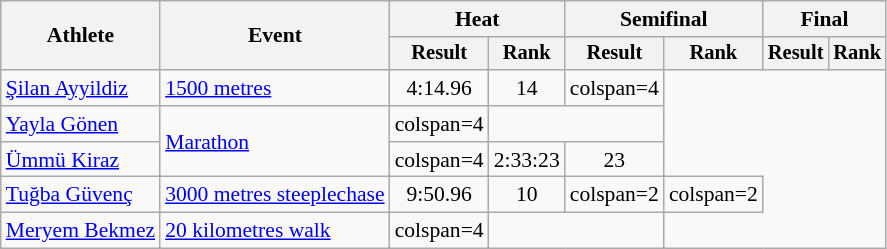<table class="wikitable" style="font-size:90%">
<tr>
<th rowspan="2">Athlete</th>
<th rowspan="2">Event</th>
<th colspan="2">Heat</th>
<th colspan="2">Semifinal</th>
<th colspan="2">Final</th>
</tr>
<tr style="font-size:95%">
<th>Result</th>
<th>Rank</th>
<th>Result</th>
<th>Rank</th>
<th>Result</th>
<th>Rank</th>
</tr>
<tr align=center>
<td align=left><a href='#'>Şilan Ayyildiz</a></td>
<td align=left><a href='#'>1500 metres</a></td>
<td>4:14.96</td>
<td>14</td>
<td>colspan=4 </td>
</tr>
<tr align=center>
<td align=left><a href='#'>Yayla Gönen</a></td>
<td align=left rowspan=2><a href='#'>Marathon</a></td>
<td>colspan=4</td>
<td colspan=2></td>
</tr>
<tr align=center>
<td align=left><a href='#'>Ümmü Kiraz</a></td>
<td>colspan=4</td>
<td>2:33:23 </td>
<td>23</td>
</tr>
<tr align=center>
<td align=left><a href='#'>Tuğba Güvenç</a></td>
<td align=left><a href='#'>3000 metres steeplechase</a></td>
<td>9:50.96</td>
<td>10</td>
<td>colspan=2</td>
<td>colspan=2 </td>
</tr>
<tr align=center>
<td align=left><a href='#'>Meryem Bekmez</a></td>
<td align=left><a href='#'>20 kilometres walk</a></td>
<td>colspan=4</td>
<td colspan=2></td>
</tr>
</table>
